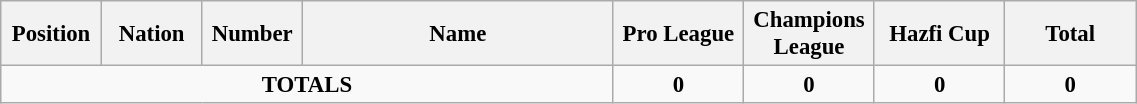<table class="wikitable" style="font-size: 95%; text-align: center;">
<tr>
<th width=60>Position</th>
<th width=60>Nation</th>
<th width=60>Number</th>
<th width=200>Name</th>
<th width=80>Pro League</th>
<th width=80>Champions League</th>
<th width=80>Hazfi Cup</th>
<th width=80>Total</th>
</tr>
<tr>
<td colspan="4"><strong>TOTALS</strong></td>
<td><strong>0</strong></td>
<td><strong>0</strong></td>
<td><strong>0</strong></td>
<td><strong>0</strong></td>
</tr>
</table>
